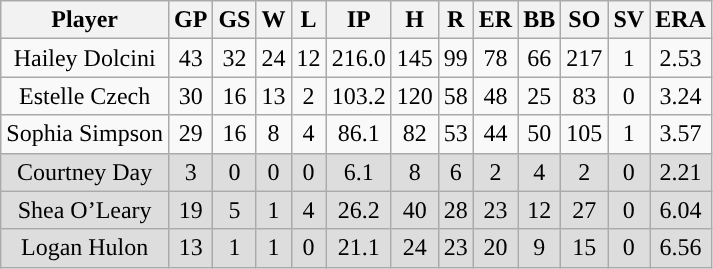<table class="wikitable sortable">
<tr>
<th>Player</th>
<th>GP</th>
<th>GS</th>
<th>W</th>
<th>L</th>
<th>IP</th>
<th>H</th>
<th>R</th>
<th>ER</th>
<th>BB</th>
<th>SO</th>
<th>SV</th>
<th>ERA</th>
</tr>
<tr style="text-align:center;">
<td>Hailey Dolcini</td>
<td>43</td>
<td>32</td>
<td>24</td>
<td>12</td>
<td>216.0</td>
<td>145</td>
<td>99</td>
<td>78</td>
<td>66</td>
<td>217</td>
<td>1</td>
<td>2.53</td>
</tr>
<tr style="text-align:center;">
<td>Estelle Czech</td>
<td>30</td>
<td>16</td>
<td>13</td>
<td>2</td>
<td>103.2</td>
<td>120</td>
<td>58</td>
<td>48</td>
<td>25</td>
<td>83</td>
<td>0</td>
<td>3.24</td>
</tr>
<tr style="text-align:center;">
<td>Sophia Simpson</td>
<td>29</td>
<td>16</td>
<td>8</td>
<td>4</td>
<td>86.1</td>
<td>82</td>
<td>53</td>
<td>44</td>
<td>50</td>
<td>105</td>
<td>1</td>
<td>3.57</td>
</tr>
<tr style="background:#dddddd; text-align:center;">
<td>Courtney Day</td>
<td>3</td>
<td>0</td>
<td>0</td>
<td>0</td>
<td>6.1</td>
<td>8</td>
<td>6</td>
<td>2</td>
<td>4</td>
<td>2</td>
<td>0</td>
<td>2.21</td>
</tr>
<tr style="background:#dddddd; text-align:center;">
<td>Shea O’Leary</td>
<td>19</td>
<td>5</td>
<td>1</td>
<td>4</td>
<td>26.2</td>
<td>40</td>
<td>28</td>
<td>23</td>
<td>12</td>
<td>27</td>
<td>0</td>
<td>6.04</td>
</tr>
<tr style="background:#dddddd; text-align:center;">
<td>Logan Hulon</td>
<td>13</td>
<td>1</td>
<td>1</td>
<td>0</td>
<td>21.1</td>
<td>24</td>
<td>23</td>
<td>20</td>
<td>9</td>
<td>15</td>
<td>0</td>
<td>6.56</td>
</tr>
</table>
